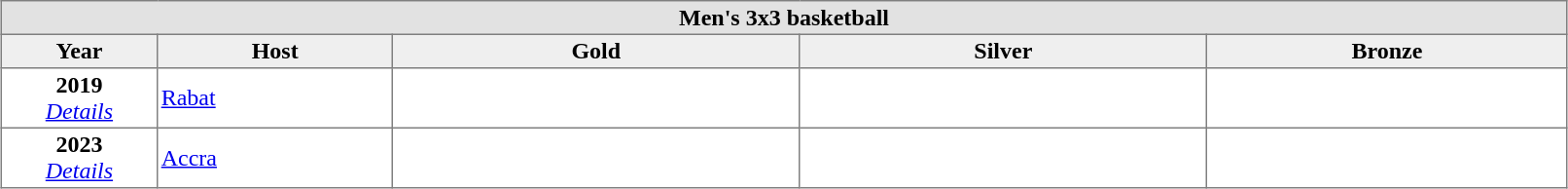<table class="toccolours" border="1" cellpadding="2" style="border-collapse: collapse; text-align: center; width: 85%; margin: 0 auto;">
<tr style= "background: #e2e2e2;">
<th colspan=6 width=100%>Men's 3x3 basketball</th>
</tr>
<tr style="background: #efefef;">
<th width=10%>Year</th>
<th width=15%>Host</th>
<th width=26%> Gold</th>
<th width=26%> Silver</th>
<th width=26%> Bronze</th>
</tr>
<tr>
<td><strong>2019</strong><br><em><a href='#'>Details</a></em></td>
<td align=left> <a href='#'>Rabat</a></td>
<td><strong></strong></td>
<td></td>
<td></td>
</tr>
<tr>
<td><strong>2023</strong><br><em><a href='#'>Details</a></em></td>
<td align=left> <a href='#'>Accra</a></td>
<td><strong></strong></td>
<td></td>
<td></td>
</tr>
</table>
